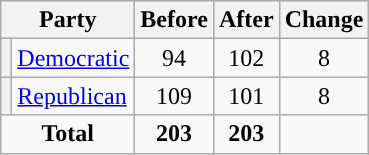<table class="wikitable" style="text-align:center;">
<tr>
<th colspan="2">Party</th>
<th>Before</th>
<th>After</th>
<th>Change</th>
</tr>
<tr>
<th style="background-color:"></th>
<td style="text-align:left;"><a href='#'>Democratic</a></td>
<td>94</td>
<td>102</td>
<td> 8</td>
</tr>
<tr>
<th style="background-color:"></th>
<td style="text-align:left;"><a href='#'>Republican</a></td>
<td>109</td>
<td>101</td>
<td> 8</td>
</tr>
<tr>
<td colspan="2"><strong>Total</strong></td>
<td><strong>203</strong></td>
<td><strong>203</strong></td>
<td></td>
</tr>
</table>
